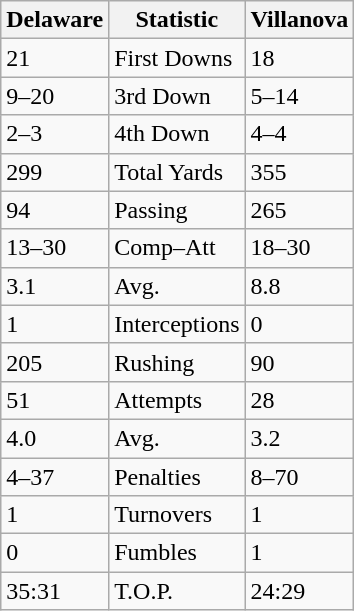<table class="wikitable">
<tr>
<th>Delaware</th>
<th>Statistic</th>
<th>Villanova</th>
</tr>
<tr>
<td>21</td>
<td>First Downs</td>
<td>18</td>
</tr>
<tr>
<td>9–20</td>
<td>3rd Down</td>
<td>5–14</td>
</tr>
<tr>
<td>2–3</td>
<td>4th Down</td>
<td>4–4</td>
</tr>
<tr>
<td>299</td>
<td>Total Yards</td>
<td>355</td>
</tr>
<tr>
<td>94</td>
<td>Passing</td>
<td>265</td>
</tr>
<tr>
<td>13–30</td>
<td>Comp–Att</td>
<td>18–30</td>
</tr>
<tr>
<td>3.1</td>
<td>Avg.</td>
<td>8.8</td>
</tr>
<tr>
<td>1</td>
<td>Interceptions</td>
<td>0</td>
</tr>
<tr>
<td>205</td>
<td>Rushing</td>
<td>90</td>
</tr>
<tr>
<td>51</td>
<td>Attempts</td>
<td>28</td>
</tr>
<tr>
<td>4.0</td>
<td>Avg.</td>
<td>3.2</td>
</tr>
<tr>
<td>4–37</td>
<td>Penalties</td>
<td>8–70</td>
</tr>
<tr>
<td>1</td>
<td>Turnovers</td>
<td>1</td>
</tr>
<tr>
<td>0</td>
<td>Fumbles</td>
<td>1</td>
</tr>
<tr>
<td>35:31</td>
<td>T.O.P.</td>
<td>24:29</td>
</tr>
</table>
